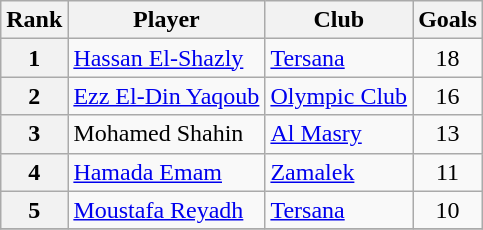<table class="wikitable" style="text-align:center">
<tr>
<th>Rank</th>
<th>Player</th>
<th>Club</th>
<th>Goals</th>
</tr>
<tr>
<th>1</th>
<td align="left"> <a href='#'>Hassan El-Shazly</a></td>
<td align="left"><a href='#'>Tersana</a></td>
<td>18</td>
</tr>
<tr>
<th>2</th>
<td align="left"> <a href='#'>Ezz El-Din Yaqoub</a></td>
<td align="left"><a href='#'>Olympic Club</a></td>
<td>16</td>
</tr>
<tr>
<th>3</th>
<td align="left"> Mohamed Shahin</td>
<td align="left"><a href='#'>Al Masry</a></td>
<td>13</td>
</tr>
<tr>
<th>4</th>
<td align="left"> <a href='#'>Hamada Emam</a></td>
<td align="left"><a href='#'>Zamalek</a></td>
<td>11</td>
</tr>
<tr>
<th>5</th>
<td align="left"> <a href='#'>Moustafa Reyadh</a></td>
<td align="left"><a href='#'>Tersana</a></td>
<td>10</td>
</tr>
<tr>
</tr>
</table>
